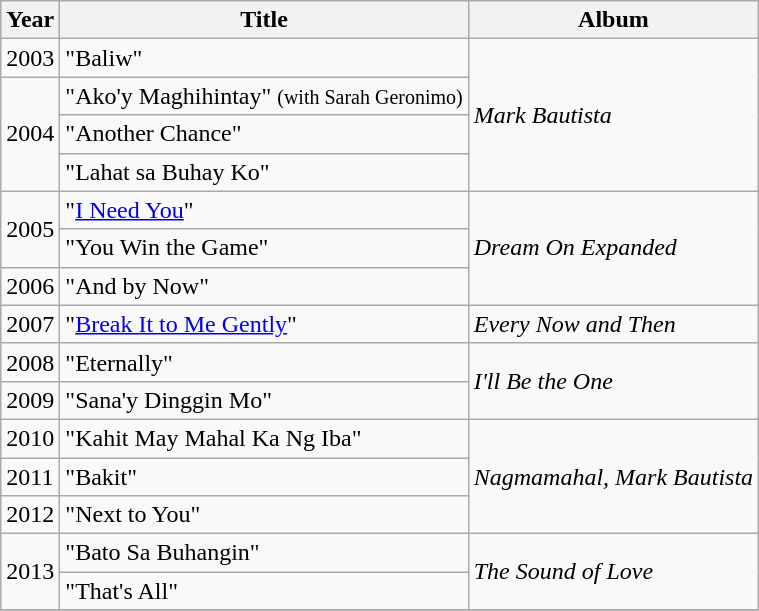<table class=wikitable>
<tr>
<th>Year</th>
<th>Title</th>
<th>Album</th>
</tr>
<tr>
<td>2003</td>
<td>"Baliw"</td>
<td rowspan=4><em>Mark Bautista</em></td>
</tr>
<tr>
<td rowspan=3>2004</td>
<td>"Ako'y Maghihintay" <small>(with Sarah Geronimo)</small></td>
</tr>
<tr>
<td>"Another Chance"</td>
</tr>
<tr>
<td>"Lahat sa Buhay Ko"</td>
</tr>
<tr>
<td rowspan=2>2005</td>
<td>"<a href='#'>I Need You</a>"</td>
<td rowspan=3><em>Dream On Expanded</em></td>
</tr>
<tr>
<td>"You Win the Game"</td>
</tr>
<tr>
<td>2006</td>
<td>"And by Now"</td>
</tr>
<tr>
<td>2007</td>
<td>"<a href='#'>Break It to Me Gently</a>"</td>
<td><em>Every Now and Then</em></td>
</tr>
<tr>
<td>2008</td>
<td>"Eternally"</td>
<td rowspan=2><em>I'll Be the One</em></td>
</tr>
<tr>
<td>2009</td>
<td>"Sana'y Dinggin Mo"</td>
</tr>
<tr>
<td>2010</td>
<td>"Kahit May Mahal Ka Ng Iba"</td>
<td rowspan=3><em>Nagmamahal, Mark Bautista</em></td>
</tr>
<tr>
<td>2011</td>
<td>"Bakit"</td>
</tr>
<tr>
<td>2012</td>
<td>"Next to You"</td>
</tr>
<tr>
<td rowspan=2>2013</td>
<td>"Bato Sa Buhangin"</td>
<td rowspan=2><em>The Sound of Love</em></td>
</tr>
<tr>
<td>"That's All"</td>
</tr>
<tr>
</tr>
</table>
